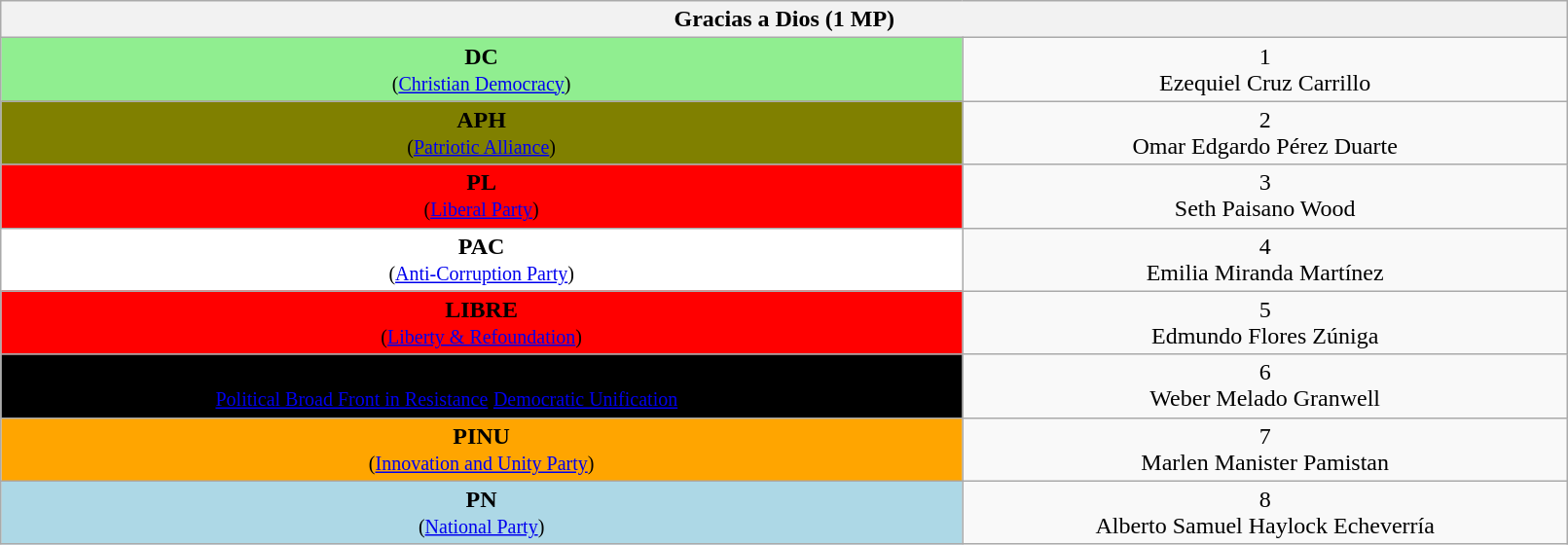<table class="wikitable" align="center" style="width: 85%">
<tr>
<th colspan=24>Gracias a Dios (1 MP)</th>
</tr>
<tr align="center">
<td bgcolor="lightgreen" rowspan=1><span><span><strong>DC</strong></span></span><br><small>(<a href='#'>Christian Democracy</a>)</small></td>
<td>1<br>Ezequiel Cruz Carrillo</td>
</tr>
<tr align="center">
<td bgcolor="olive" rowspan=1><span><span><strong>APH</strong></span></span><br><small>(<a href='#'>Patriotic Alliance</a>)</small></td>
<td>2<br>Omar Edgardo Pérez Duarte</td>
</tr>
<tr align="center">
<td bgcolor="red" rowspan=1><span><span><strong>PL</strong></span></span><br><small>(<a href='#'>Liberal Party</a>)</small></td>
<td>3<br>Seth Paisano Wood</td>
</tr>
<tr align="center">
<td bgcolor="white" rowspan=1><span><span><strong>PAC</strong></span></span><br><small>(<a href='#'>Anti-Corruption Party</a>)</small></td>
<td>4<br>Emilia Miranda Martínez</td>
</tr>
<tr align="center">
<td bgcolor="red" rowspan=1><span><span><strong>LIBRE</strong></span></span><br><small>(<a href='#'>Liberty & Refoundation</a>)</small></td>
<td>5<br>Edmundo Flores Zúniga</td>
</tr>
<tr align="center">
<td bgcolor="black" rowspan=1><span><span><strong>UD/FAPER</strong></span></span><br><small>(<a href='#'>Political Broad Front in Resistance</a>/<a href='#'>Democratic Unification</a> Alliance)</small></td>
<td>6<br>Weber Melado Granwell</td>
</tr>
<tr align="center">
<td bgcolor="orange" rowspan=1><span><span><strong>PINU</strong></span></span><br><small>(<a href='#'>Innovation and Unity Party</a>)</small></td>
<td>7<br>Marlen Manister Pamistan</td>
</tr>
<tr align="center">
<td bgcolor="lightblue" rowspan=1><span><span><strong>PN</strong></span></span><br><small>(<a href='#'>National Party</a>)</small></td>
<td>8<br>Alberto Samuel Haylock Echeverría</td>
</tr>
</table>
